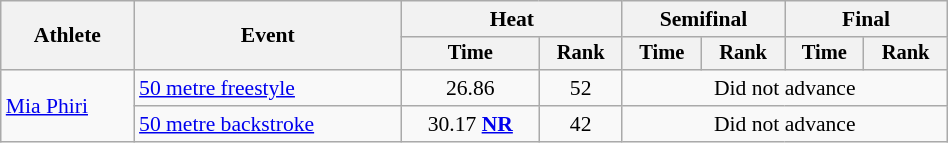<table class="wikitable" style="text-align:center; font-size:90%; width:50%;">
<tr>
<th rowspan="2">Athlete</th>
<th rowspan="2">Event</th>
<th colspan="2">Heat</th>
<th colspan="2">Semifinal</th>
<th colspan="2">Final</th>
</tr>
<tr style="font-size:95%">
<th>Time</th>
<th>Rank</th>
<th>Time</th>
<th>Rank</th>
<th>Time</th>
<th>Rank</th>
</tr>
<tr>
<td align=left rowspan=2><a href='#'>Mia Phiri</a></td>
<td align=left><a href='#'>50 metre freestyle</a></td>
<td>26.86</td>
<td>52</td>
<td colspan=4>Did not advance</td>
</tr>
<tr>
<td align=left><a href='#'>50 metre backstroke</a></td>
<td>30.17 <strong><a href='#'>NR</a></strong></td>
<td>42</td>
<td colspan=4>Did not advance</td>
</tr>
</table>
